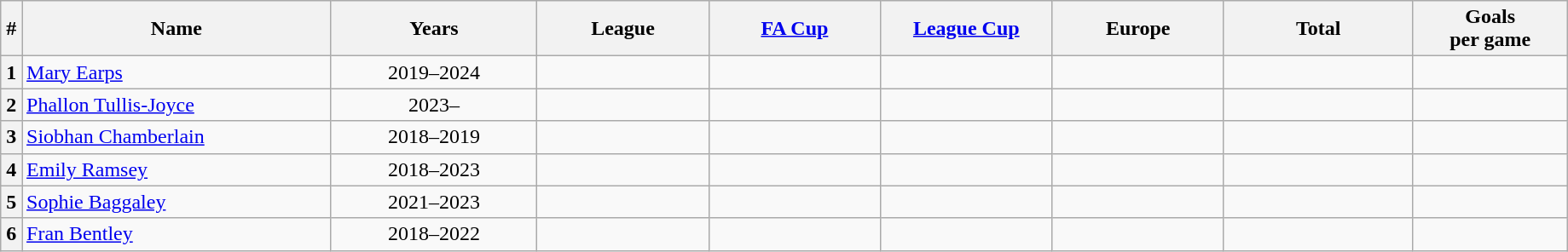<table class="wikitable sortable" style="text-align:center" width="97%">
<tr>
<th width="1%">#</th>
<th width="18%">Name</th>
<th width="12%">Years</th>
<th width="10%">League</th>
<th width="10%"><a href='#'>FA Cup</a></th>
<th width="10%"><a href='#'>League Cup</a></th>
<th width="10%">Europe</th>
<th width="11%">Total</th>
<th width="9%">Goals<br>per game</th>
</tr>
<tr>
<th>1</th>
<td align="left"> <a href='#'>Mary Earps</a></td>
<td>2019–2024</td>
<td></td>
<td></td>
<td></td>
<td></td>
<td></td>
<td></td>
</tr>
<tr>
<th>2</th>
<td align="left"> <a href='#'>Phallon Tullis-Joyce</a></td>
<td>2023–</td>
<td></td>
<td></td>
<td></td>
<td></td>
<td></td>
<td></td>
</tr>
<tr>
<th>3</th>
<td align="left"> <a href='#'>Siobhan Chamberlain</a></td>
<td>2018–2019</td>
<td></td>
<td></td>
<td></td>
<td></td>
<td></td>
<td></td>
</tr>
<tr>
<th>4</th>
<td align="left"> <a href='#'>Emily Ramsey</a></td>
<td>2018–2023</td>
<td></td>
<td></td>
<td></td>
<td></td>
<td></td>
<td></td>
</tr>
<tr>
<th>5</th>
<td align="left"> <a href='#'>Sophie Baggaley</a></td>
<td>2021–2023</td>
<td></td>
<td></td>
<td></td>
<td></td>
<td></td>
<td></td>
</tr>
<tr>
<th>6</th>
<td align="left"> <a href='#'>Fran Bentley</a></td>
<td>2018–2022</td>
<td></td>
<td></td>
<td></td>
<td></td>
<td></td>
<td></td>
</tr>
</table>
